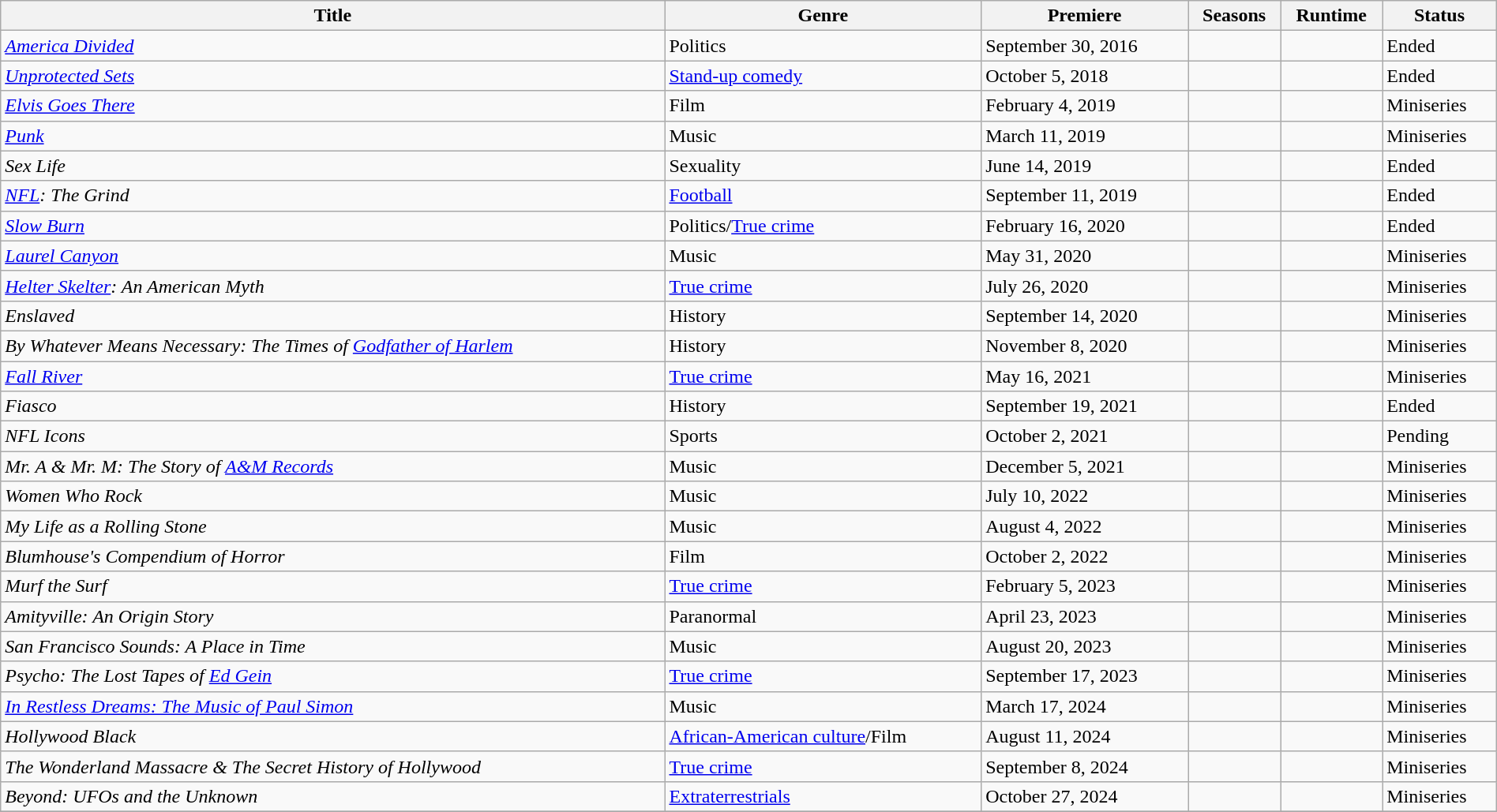<table class="wikitable sortable" style="width:100%;">
<tr>
<th>Title</th>
<th>Genre</th>
<th>Premiere</th>
<th>Seasons</th>
<th>Runtime</th>
<th>Status</th>
</tr>
<tr>
<td><em><a href='#'>America Divided</a></em></td>
<td>Politics</td>
<td>September 30, 2016</td>
<td></td>
<td></td>
<td>Ended</td>
</tr>
<tr>
<td><em><a href='#'>Unprotected Sets</a></em></td>
<td><a href='#'>Stand-up comedy</a></td>
<td>October 5, 2018</td>
<td></td>
<td></td>
<td>Ended</td>
</tr>
<tr>
<td><em><a href='#'>Elvis Goes There</a></em></td>
<td>Film</td>
<td>February 4, 2019</td>
<td></td>
<td></td>
<td>Miniseries</td>
</tr>
<tr>
<td><em><a href='#'>Punk</a></em></td>
<td>Music</td>
<td>March 11, 2019</td>
<td></td>
<td></td>
<td>Miniseries</td>
</tr>
<tr>
<td><em>Sex Life</em></td>
<td>Sexuality</td>
<td>June 14, 2019</td>
<td></td>
<td></td>
<td>Ended</td>
</tr>
<tr>
<td><em><a href='#'>NFL</a>: The Grind</em></td>
<td><a href='#'>Football</a></td>
<td>September 11, 2019</td>
<td></td>
<td></td>
<td>Ended</td>
</tr>
<tr>
<td><em><a href='#'>Slow Burn</a></em></td>
<td>Politics/<a href='#'>True crime</a></td>
<td>February 16, 2020</td>
<td></td>
<td></td>
<td>Ended</td>
</tr>
<tr>
<td><em><a href='#'>Laurel Canyon</a></em></td>
<td>Music</td>
<td>May 31, 2020</td>
<td></td>
<td></td>
<td>Miniseries</td>
</tr>
<tr>
<td><em><a href='#'>Helter Skelter</a>: An American Myth</em></td>
<td><a href='#'>True crime</a></td>
<td>July 26, 2020</td>
<td></td>
<td></td>
<td>Miniseries</td>
</tr>
<tr>
<td><em>Enslaved</em></td>
<td>History</td>
<td>September 14, 2020</td>
<td></td>
<td></td>
<td>Miniseries</td>
</tr>
<tr>
<td><em>By Whatever Means Necessary: The Times of <a href='#'>Godfather of Harlem</a></em></td>
<td>History</td>
<td>November 8, 2020</td>
<td></td>
<td></td>
<td>Miniseries</td>
</tr>
<tr>
<td><em><a href='#'>Fall River</a></em></td>
<td><a href='#'>True crime</a></td>
<td>May 16, 2021</td>
<td></td>
<td></td>
<td>Miniseries</td>
</tr>
<tr>
<td><em>Fiasco</em></td>
<td>History</td>
<td>September 19, 2021</td>
<td></td>
<td></td>
<td>Ended</td>
</tr>
<tr>
<td><em>NFL Icons</em></td>
<td>Sports</td>
<td>October 2, 2021</td>
<td></td>
<td></td>
<td>Pending</td>
</tr>
<tr>
<td><em>Mr. A & Mr. M: The Story of <a href='#'>A&M Records</a></em></td>
<td>Music</td>
<td>December 5, 2021</td>
<td></td>
<td></td>
<td>Miniseries</td>
</tr>
<tr>
<td><em>Women Who Rock</em></td>
<td>Music</td>
<td>July 10, 2022</td>
<td></td>
<td></td>
<td>Miniseries</td>
</tr>
<tr>
<td><em>My Life as a Rolling Stone</em></td>
<td>Music</td>
<td>August 4, 2022</td>
<td></td>
<td></td>
<td>Miniseries</td>
</tr>
<tr>
<td><em>Blumhouse's Compendium of Horror</em></td>
<td>Film</td>
<td>October 2, 2022</td>
<td></td>
<td></td>
<td>Miniseries</td>
</tr>
<tr>
<td><em>Murf the Surf</em></td>
<td><a href='#'>True crime</a></td>
<td>February 5, 2023</td>
<td></td>
<td></td>
<td>Miniseries</td>
</tr>
<tr>
<td><em>Amityville: An Origin Story</em></td>
<td>Paranormal</td>
<td>April 23, 2023</td>
<td></td>
<td></td>
<td>Miniseries</td>
</tr>
<tr>
<td><em>San Francisco Sounds: A Place in Time</em></td>
<td>Music</td>
<td>August 20, 2023</td>
<td></td>
<td></td>
<td>Miniseries</td>
</tr>
<tr>
<td><em>Psycho: The Lost Tapes of <a href='#'>Ed Gein</a></em></td>
<td><a href='#'>True crime</a></td>
<td>September 17, 2023</td>
<td></td>
<td></td>
<td>Miniseries</td>
</tr>
<tr>
<td><em><a href='#'>In Restless Dreams: The Music of Paul Simon</a></em></td>
<td>Music</td>
<td>March 17, 2024</td>
<td></td>
<td></td>
<td>Miniseries</td>
</tr>
<tr>
<td><em>Hollywood Black</em></td>
<td><a href='#'>African-American culture</a>/Film</td>
<td>August 11, 2024</td>
<td></td>
<td></td>
<td>Miniseries</td>
</tr>
<tr>
<td><em>The Wonderland Massacre & The Secret History of Hollywood</em></td>
<td><a href='#'>True crime</a></td>
<td>September 8, 2024</td>
<td></td>
<td></td>
<td>Miniseries</td>
</tr>
<tr>
<td><em>Beyond: UFOs and the Unknown</em></td>
<td><a href='#'>Extraterrestrials</a></td>
<td>October 27, 2024</td>
<td></td>
<td></td>
<td>Miniseries</td>
</tr>
<tr>
</tr>
</table>
